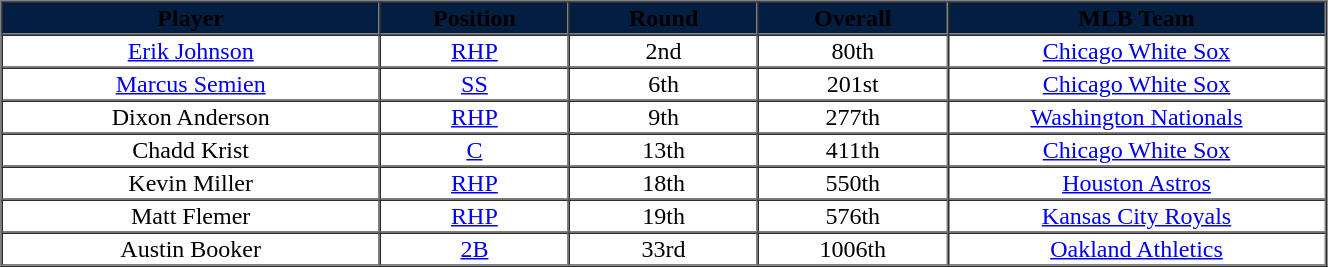<table cellpadding="1" border="1" cellspacing="0" width="70%">
<tr>
<th bgcolor="#041e42" width="20%"><span>Player</span></th>
<th bgcolor="#041e42" width="10%"><span>Position</span></th>
<th bgcolor="#041e42" width="10%"><span>Round</span></th>
<th bgcolor="#041e42" width="10%"><span>Overall</span></th>
<th bgcolor="#041e42" width="20%"><span>MLB Team</span></th>
</tr>
<tr align="center">
<td><a href='#'>Erik Johnson</a></td>
<td><a href='#'>RHP</a></td>
<td>2nd</td>
<td>80th</td>
<td><a href='#'>Chicago White Sox</a></td>
</tr>
<tr align="center">
<td><a href='#'>Marcus Semien</a></td>
<td><a href='#'>SS</a></td>
<td>6th</td>
<td>201st</td>
<td><a href='#'>Chicago White Sox</a></td>
</tr>
<tr align="center">
<td>Dixon Anderson</td>
<td><a href='#'>RHP</a></td>
<td>9th</td>
<td>277th</td>
<td><a href='#'>Washington Nationals</a></td>
</tr>
<tr align="center">
<td>Chadd Krist</td>
<td><a href='#'>C</a></td>
<td>13th</td>
<td>411th</td>
<td><a href='#'>Chicago White Sox</a></td>
</tr>
<tr align="center">
<td>Kevin Miller</td>
<td><a href='#'>RHP</a></td>
<td>18th</td>
<td>550th</td>
<td><a href='#'>Houston Astros</a></td>
</tr>
<tr align="center">
<td>Matt Flemer</td>
<td><a href='#'>RHP</a></td>
<td>19th</td>
<td>576th</td>
<td><a href='#'>Kansas City Royals</a></td>
</tr>
<tr align="center">
<td>Austin Booker</td>
<td><a href='#'>2B</a></td>
<td>33rd</td>
<td>1006th</td>
<td><a href='#'>Oakland Athletics</a></td>
</tr>
<tr>
</tr>
</table>
